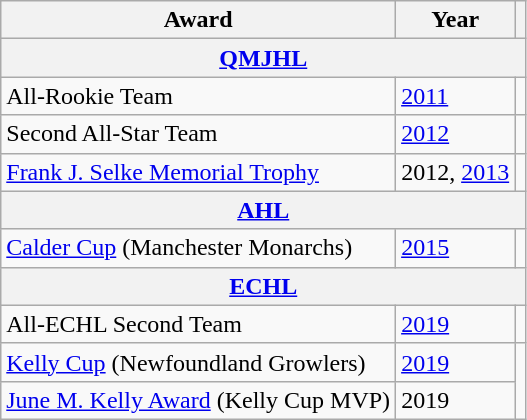<table class="wikitable">
<tr>
<th>Award</th>
<th>Year</th>
<th></th>
</tr>
<tr>
<th colspan="3"><a href='#'>QMJHL</a></th>
</tr>
<tr>
<td>All-Rookie Team</td>
<td><a href='#'>2011</a></td>
<td></td>
</tr>
<tr>
<td>Second All-Star Team</td>
<td><a href='#'>2012</a></td>
<td></td>
</tr>
<tr>
<td><a href='#'>Frank J. Selke Memorial Trophy</a></td>
<td>2012, <a href='#'>2013</a></td>
<td></td>
</tr>
<tr>
<th colspan="3"><a href='#'>AHL</a></th>
</tr>
<tr>
<td><a href='#'>Calder Cup</a> (Manchester Monarchs)</td>
<td><a href='#'>2015</a></td>
<td></td>
</tr>
<tr>
<th colspan=3><a href='#'>ECHL</a></th>
</tr>
<tr>
<td>All-ECHL Second Team</td>
<td><a href='#'>2019</a></td>
<td></td>
</tr>
<tr>
<td><a href='#'>Kelly Cup</a> (Newfoundland Growlers)</td>
<td><a href='#'>2019</a></td>
<td rowspan="2"></td>
</tr>
<tr>
<td><a href='#'>June M. Kelly Award</a> (Kelly Cup MVP)</td>
<td>2019</td>
</tr>
</table>
